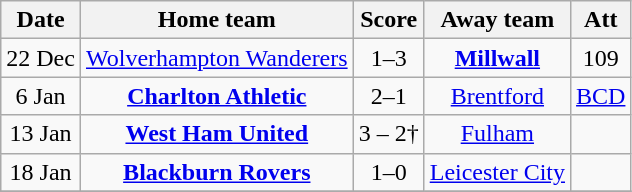<table class="wikitable" style="text-align:center">
<tr>
<th>Date</th>
<th>Home team</th>
<th>Score</th>
<th>Away team</th>
<th>Att</th>
</tr>
<tr>
<td>22 Dec</td>
<td><a href='#'>Wolverhampton Wanderers</a></td>
<td>1–3</td>
<td><strong><a href='#'>Millwall</a></strong></td>
<td>109</td>
</tr>
<tr>
<td>6 Jan</td>
<td><strong><a href='#'>Charlton Athletic</a></strong></td>
<td>2–1</td>
<td><a href='#'>Brentford</a></td>
<td><a href='#'>BCD</a></td>
</tr>
<tr>
<td>13 Jan</td>
<td><strong><a href='#'>West Ham United</a></strong></td>
<td>3 – 2†</td>
<td><a href='#'>Fulham</a></td>
<td></td>
</tr>
<tr>
<td>18 Jan</td>
<td><strong><a href='#'>Blackburn Rovers</a></strong></td>
<td>1–0</td>
<td><a href='#'>Leicester City</a></td>
<td></td>
</tr>
<tr>
</tr>
</table>
